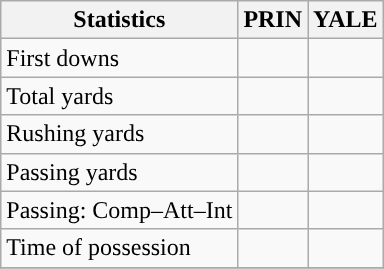<table class="wikitable" style="float: left;">
<tr>
<th>Statistics</th>
<th>PRIN</th>
<th>YALE</th>
</tr>
<tr>
<td>First downs</td>
<td></td>
<td></td>
</tr>
<tr>
<td>Total yards</td>
<td></td>
<td></td>
</tr>
<tr>
<td>Rushing yards</td>
<td></td>
<td></td>
</tr>
<tr>
<td>Passing yards</td>
<td></td>
<td></td>
</tr>
<tr>
<td>Passing: Comp–Att–Int</td>
<td></td>
<td></td>
</tr>
<tr>
<td>Time of possession</td>
<td></td>
<td></td>
</tr>
<tr>
</tr>
</table>
